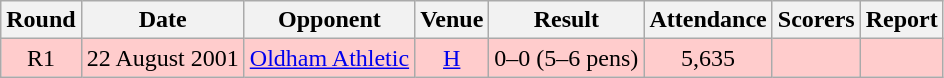<table class="wikitable" style="text-align:center;">
<tr>
<th>Round</th>
<th>Date</th>
<th>Opponent</th>
<th>Venue</th>
<th>Result</th>
<th>Attendance</th>
<th>Scorers</th>
<th>Report</th>
</tr>
<tr style="background:#FFCCCC;">
<td>R1</td>
<td>22 August 2001</td>
<td><a href='#'>Oldham Athletic</a></td>
<td><a href='#'>H</a></td>
<td>0–0 (5–6 pens)</td>
<td>5,635</td>
<td></td>
<td></td>
</tr>
</table>
